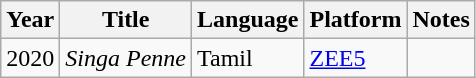<table class="wikitable">
<tr>
<th>Year</th>
<th>Title</th>
<th>Language</th>
<th>Platform</th>
<th>Notes</th>
</tr>
<tr>
<td>2020</td>
<td><em>Singa Penne</em></td>
<td>Tamil</td>
<td><a href='#'>ZEE5</a></td>
<td></td>
</tr>
</table>
